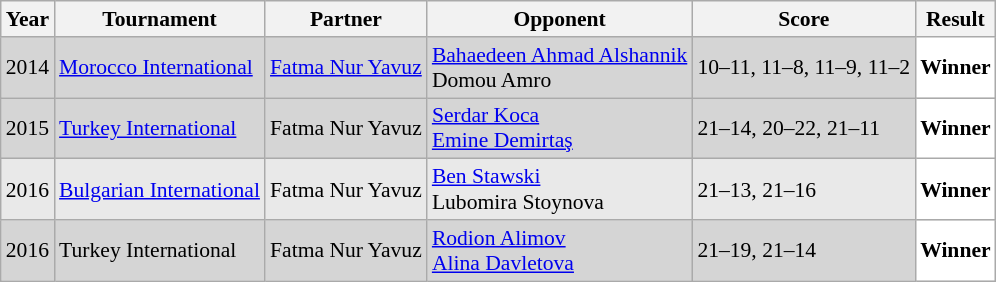<table class="sortable wikitable" style="font-size: 90%;">
<tr>
<th>Year</th>
<th>Tournament</th>
<th>Partner</th>
<th>Opponent</th>
<th>Score</th>
<th>Result</th>
</tr>
<tr style="background:#D5D5D5">
<td align="center">2014</td>
<td align="left"><a href='#'>Morocco International</a></td>
<td align="left"> <a href='#'>Fatma Nur Yavuz</a></td>
<td align="left"> <a href='#'>Bahaedeen Ahmad Alshannik</a><br> Domou Amro</td>
<td align="left">10–11, 11–8, 11–9, 11–2</td>
<td style="text-align:left; background:white"> <strong>Winner</strong></td>
</tr>
<tr style="background:#D5D5D5">
<td align="center">2015</td>
<td align="left"><a href='#'>Turkey International</a></td>
<td align="left"> Fatma Nur Yavuz</td>
<td align="left"> <a href='#'>Serdar Koca</a><br> <a href='#'>Emine Demirtaş</a></td>
<td align="left">21–14, 20–22, 21–11</td>
<td style="text-align:left; background:white"> <strong>Winner</strong></td>
</tr>
<tr style="background:#E9E9E9">
<td align="center">2016</td>
<td align="left"><a href='#'>Bulgarian International</a></td>
<td align="left"> Fatma Nur Yavuz</td>
<td align="left"> <a href='#'>Ben Stawski</a><br> Lubomira Stoynova</td>
<td align="left">21–13, 21–16</td>
<td style="text-align:left; background:white"> <strong>Winner</strong></td>
</tr>
<tr style="background:#D5D5D5">
<td align="center">2016</td>
<td align="left">Turkey International</td>
<td align="left"> Fatma Nur Yavuz</td>
<td align="left"> <a href='#'>Rodion Alimov</a><br> <a href='#'>Alina Davletova</a></td>
<td align="left">21–19, 21–14</td>
<td style="text-align:left; background:white"> <strong>Winner</strong></td>
</tr>
</table>
